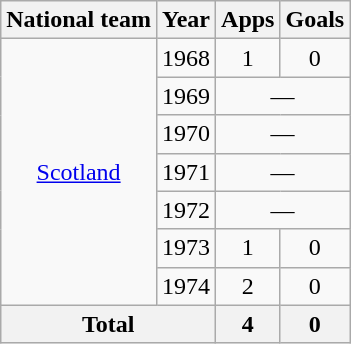<table class="wikitable" style="text-align:center">
<tr>
<th>National team</th>
<th>Year</th>
<th>Apps</th>
<th>Goals</th>
</tr>
<tr>
<td rowspan="7"><a href='#'>Scotland</a></td>
<td>1968</td>
<td>1</td>
<td>0</td>
</tr>
<tr>
<td>1969</td>
<td colspan="2">—</td>
</tr>
<tr>
<td>1970</td>
<td colspan="2">—</td>
</tr>
<tr>
<td>1971</td>
<td colspan="2">—</td>
</tr>
<tr>
<td>1972</td>
<td colspan="2">—</td>
</tr>
<tr>
<td>1973</td>
<td>1</td>
<td>0</td>
</tr>
<tr>
<td>1974</td>
<td>2</td>
<td>0</td>
</tr>
<tr>
<th colspan="2">Total</th>
<th>4</th>
<th>0</th>
</tr>
</table>
